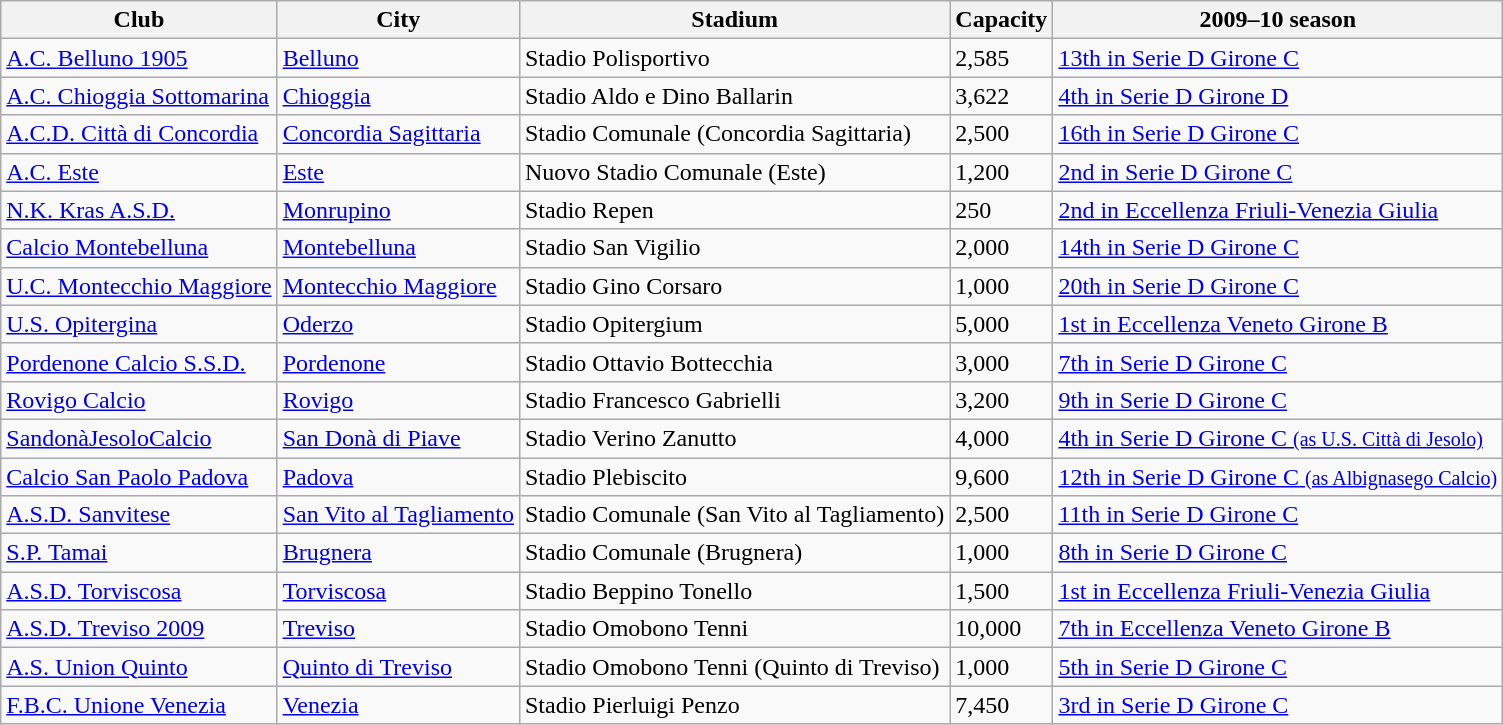<table class="wikitable sortable">
<tr>
<th>Club</th>
<th>City</th>
<th>Stadium</th>
<th>Capacity</th>
<th>2009–10 season</th>
</tr>
<tr>
<td><a href='#'>A.C. Belluno 1905</a></td>
<td><a href='#'>Belluno</a></td>
<td>Stadio Polisportivo</td>
<td>2,585</td>
<td><a href='#'>13th in Serie D Girone C</a></td>
</tr>
<tr>
<td><a href='#'>A.C. Chioggia Sottomarina</a></td>
<td><a href='#'>Chioggia</a></td>
<td>Stadio Aldo e Dino Ballarin</td>
<td>3,622</td>
<td><a href='#'>4th in Serie D Girone D</a></td>
</tr>
<tr>
<td><a href='#'>A.C.D. Città di Concordia</a></td>
<td><a href='#'>Concordia Sagittaria</a></td>
<td>Stadio Comunale (Concordia Sagittaria)</td>
<td>2,500</td>
<td><a href='#'>16th in Serie D Girone C</a></td>
</tr>
<tr>
<td><a href='#'>A.C. Este</a></td>
<td><a href='#'>Este</a></td>
<td>Nuovo Stadio Comunale (Este)</td>
<td>1,200</td>
<td><a href='#'>2nd in Serie D Girone C</a></td>
</tr>
<tr>
<td><a href='#'>N.K. Kras A.S.D.</a></td>
<td><a href='#'>Monrupino</a></td>
<td>Stadio Repen</td>
<td>250</td>
<td><a href='#'>2nd in Eccellenza Friuli-Venezia Giulia</a></td>
</tr>
<tr>
<td><a href='#'>Calcio Montebelluna</a></td>
<td><a href='#'>Montebelluna</a></td>
<td>Stadio San Vigilio</td>
<td>2,000</td>
<td><a href='#'>14th in Serie D Girone C</a></td>
</tr>
<tr>
<td><a href='#'>U.C. Montecchio Maggiore</a></td>
<td><a href='#'>Montecchio Maggiore</a></td>
<td>Stadio Gino Corsaro</td>
<td>1,000</td>
<td><a href='#'>20th in Serie D Girone C</a></td>
</tr>
<tr>
<td><a href='#'>U.S. Opitergina</a></td>
<td><a href='#'>Oderzo</a></td>
<td>Stadio Opitergium</td>
<td>5,000</td>
<td><a href='#'>1st in Eccellenza Veneto Girone B</a></td>
</tr>
<tr>
<td><a href='#'>Pordenone Calcio S.S.D.</a></td>
<td><a href='#'>Pordenone</a></td>
<td>Stadio Ottavio Bottecchia</td>
<td>3,000</td>
<td><a href='#'>7th in Serie D Girone C</a></td>
</tr>
<tr>
<td><a href='#'>Rovigo Calcio</a></td>
<td><a href='#'>Rovigo</a></td>
<td>Stadio Francesco Gabrielli</td>
<td>3,200</td>
<td><a href='#'>9th in Serie D Girone C</a></td>
</tr>
<tr>
<td><a href='#'>SandonàJesoloCalcio</a></td>
<td><a href='#'>San Donà di Piave</a></td>
<td>Stadio Verino Zanutto</td>
<td>4,000</td>
<td><a href='#'>4th in Serie D Girone C <small>(as U.S. Città di Jesolo)</small></a></td>
</tr>
<tr>
<td><a href='#'>Calcio San Paolo Padova</a></td>
<td><a href='#'>Padova</a></td>
<td>Stadio Plebiscito</td>
<td>9,600</td>
<td><a href='#'>12th in Serie D Girone C <small>(as Albignasego Calcio)</small></a></td>
</tr>
<tr>
<td><a href='#'>A.S.D. Sanvitese</a></td>
<td><a href='#'>San Vito al Tagliamento</a></td>
<td>Stadio Comunale (San Vito al Tagliamento)</td>
<td>2,500</td>
<td><a href='#'>11th in Serie D Girone C</a></td>
</tr>
<tr>
<td><a href='#'>S.P. Tamai</a></td>
<td><a href='#'>Brugnera</a></td>
<td>Stadio Comunale (Brugnera)</td>
<td>1,000</td>
<td><a href='#'>8th in Serie D Girone C</a></td>
</tr>
<tr>
<td><a href='#'>A.S.D. Torviscosa</a></td>
<td><a href='#'>Torviscosa</a></td>
<td>Stadio Beppino Tonello</td>
<td>1,500</td>
<td><a href='#'>1st in Eccellenza Friuli-Venezia Giulia</a></td>
</tr>
<tr>
<td><a href='#'>A.S.D. Treviso 2009</a></td>
<td><a href='#'>Treviso</a></td>
<td>Stadio Omobono Tenni</td>
<td>10,000</td>
<td><a href='#'>7th in Eccellenza Veneto Girone B</a></td>
</tr>
<tr>
<td><a href='#'>A.S. Union Quinto</a></td>
<td><a href='#'>Quinto di Treviso</a></td>
<td>Stadio Omobono Tenni (Quinto di Treviso)</td>
<td>1,000</td>
<td><a href='#'>5th in Serie D Girone C</a></td>
</tr>
<tr>
<td><a href='#'>F.B.C. Unione Venezia</a></td>
<td><a href='#'>Venezia</a></td>
<td>Stadio Pierluigi Penzo</td>
<td>7,450</td>
<td><a href='#'>3rd in Serie D Girone C</a></td>
</tr>
</table>
